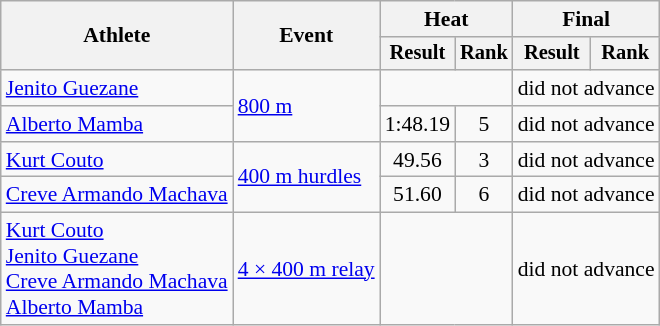<table class="wikitable" style="font-size:90%">
<tr>
<th rowspan=2>Athlete</th>
<th rowspan=2>Event</th>
<th colspan=2>Heat</th>
<th colspan=2>Final</th>
</tr>
<tr style="font-size:95%">
<th>Result</th>
<th>Rank</th>
<th>Result</th>
<th>Rank</th>
</tr>
<tr align=center>
<td align=left><a href='#'>Jenito Guezane</a></td>
<td align=left rowspan=2><a href='#'>800 m</a></td>
<td colspan=2></td>
<td colspan=2>did not advance</td>
</tr>
<tr align=center>
<td align=left><a href='#'>Alberto Mamba</a></td>
<td>1:48.19</td>
<td>5</td>
<td colspan=2>did not advance</td>
</tr>
<tr align=center>
<td align=left><a href='#'>Kurt Couto</a></td>
<td align=left rowspan=2><a href='#'>400 m hurdles</a></td>
<td>49.56</td>
<td>3</td>
<td colspan=2>did not advance</td>
</tr>
<tr align=center>
<td align=left><a href='#'>Creve Armando Machava</a></td>
<td>51.60</td>
<td>6</td>
<td colspan=2>did not advance</td>
</tr>
<tr align=center>
<td align=left><a href='#'>Kurt Couto</a><br><a href='#'>Jenito Guezane</a><br><a href='#'>Creve Armando Machava</a><br><a href='#'>Alberto Mamba</a></td>
<td align=left><a href='#'>4 × 400 m relay</a></td>
<td colspan=2></td>
<td colspan=2>did not advance</td>
</tr>
</table>
